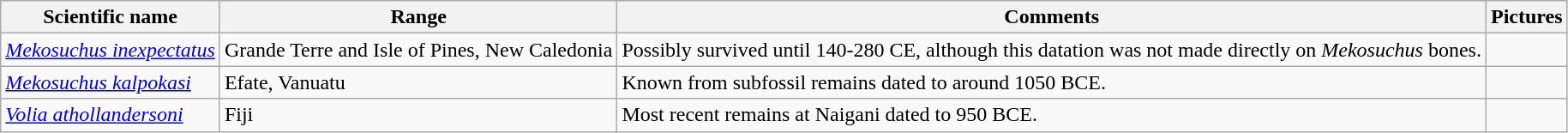<table class="wikitable sortable">
<tr>
<th>Scientific name</th>
<th>Range</th>
<th class="unsortable">Comments</th>
<th class="unsortable">Pictures</th>
</tr>
<tr>
<td><em><a href='#'>Mekosuchus inexpectatus</a></em></td>
<td>Grande Terre and Isle of Pines, New Caledonia</td>
<td>Possibly survived until 140-280 CE, although this datation was not made directly on <em>Mekosuchus</em> bones.</td>
<td></td>
</tr>
<tr>
<td><em><a href='#'>Mekosuchus kalpokasi</a></em></td>
<td>Efate, Vanuatu</td>
<td>Known from subfossil remains dated to around 1050 BCE.</td>
<td></td>
</tr>
<tr>
<td><em><a href='#'>Volia athollandersoni</a></em></td>
<td>Fiji</td>
<td>Most recent remains at Naigani dated to 950 BCE.</td>
<td></td>
</tr>
</table>
